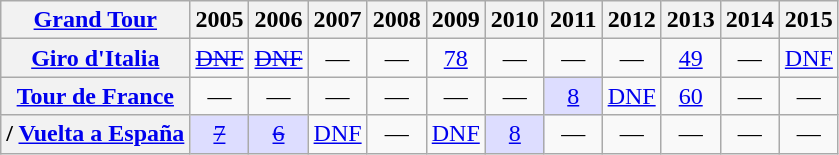<table class="wikitable plainrowheaders">
<tr>
<th scope="col"><a href='#'>Grand Tour</a></th>
<th scope="col">2005</th>
<th scope="col">2006</th>
<th scope="col">2007</th>
<th scope="col">2008</th>
<th scope="col">2009</th>
<th scope="col">2010</th>
<th scope="col">2011</th>
<th scope="col">2012</th>
<th scope="col">2013</th>
<th scope="col">2014</th>
<th scope="col">2015</th>
</tr>
<tr style="text-align:center;">
<th scope="row"> <a href='#'>Giro d'Italia</a></th>
<td style="text-align:center;"><a href='#'><del>DNF</del></a></td>
<td style="text-align:center;"><a href='#'><del>DNF</del></a></td>
<td>—</td>
<td>—</td>
<td style="text-align:center;"><a href='#'>78</a></td>
<td>—</td>
<td>—</td>
<td>—</td>
<td style="text-align:center;"><a href='#'>49</a></td>
<td>—</td>
<td style="text-align:center;"><a href='#'>DNF</a></td>
</tr>
<tr style="text-align:center;">
<th scope="row"> <a href='#'>Tour de France</a></th>
<td>—</td>
<td>—</td>
<td>—</td>
<td>—</td>
<td>—</td>
<td>—</td>
<td style="text-align:center; background:#ddf;"><a href='#'>8</a></td>
<td style="text-align:center;"><a href='#'>DNF</a></td>
<td style="text-align:center;"><a href='#'>60</a></td>
<td>—</td>
<td>—</td>
</tr>
<tr style="text-align:center;">
<th scope="row">/ <a href='#'>Vuelta a España</a></th>
<td style="text-align:center; background:#ddf;"><a href='#'><del>7</del></a></td>
<td style="text-align:center; background:#ddf;"><a href='#'><del>6</del></a></td>
<td style="text-align:center;"><a href='#'>DNF</a></td>
<td>—</td>
<td style="text-align:center;"><a href='#'>DNF</a></td>
<td style="text-align:center; background:#ddf;"><a href='#'>8</a></td>
<td>—</td>
<td>—</td>
<td>—</td>
<td>—</td>
<td>—</td>
</tr>
</table>
